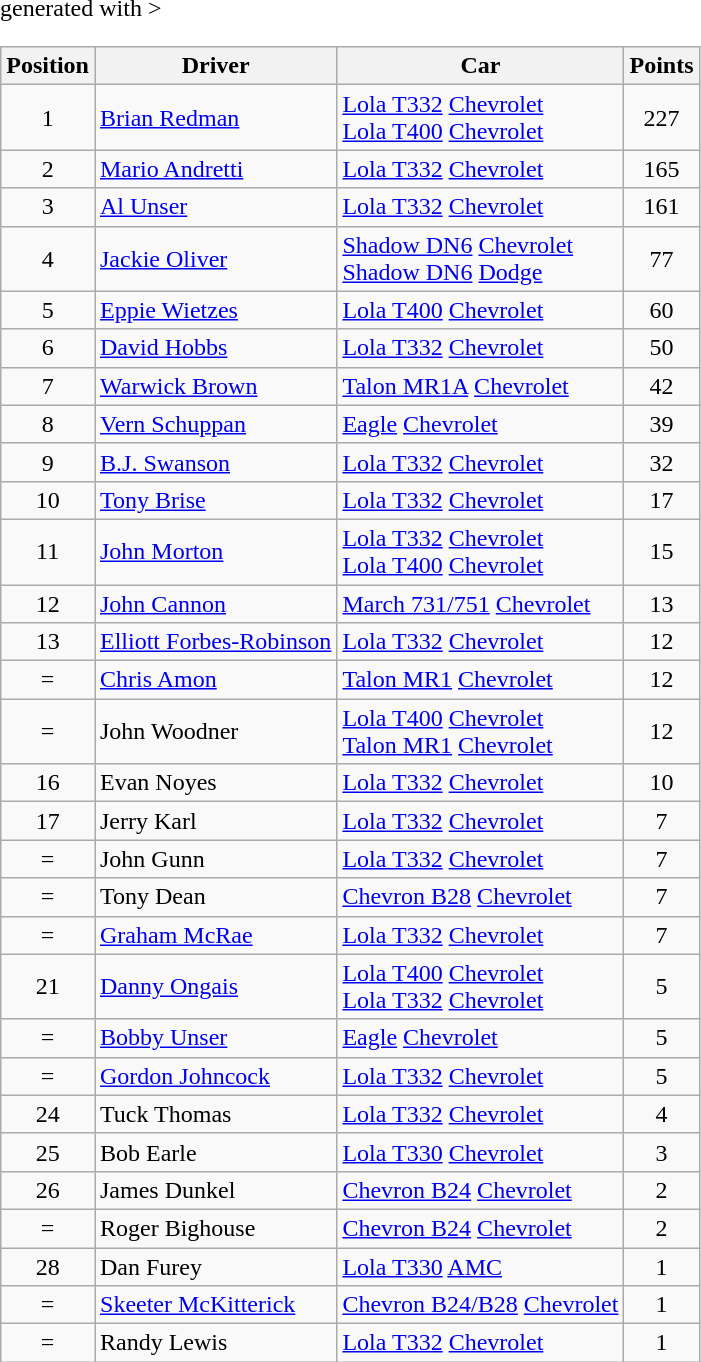<table class="wikitable" <hiddentext>generated with >
<tr style="font-weight:bold">
<th>Position </th>
<th>Driver </th>
<th>Car </th>
<th>Points </th>
</tr>
<tr>
<td height="14" align="center">1</td>
<td> <a href='#'>Brian Redman</a></td>
<td><a href='#'>Lola T332</a> <a href='#'>Chevrolet</a> <br> <a href='#'>Lola T400</a> <a href='#'>Chevrolet</a></td>
<td align="center">227</td>
</tr>
<tr>
<td height="14" align="center">2</td>
<td> <a href='#'>Mario Andretti</a></td>
<td><a href='#'>Lola T332</a> <a href='#'>Chevrolet</a></td>
<td align="center">165</td>
</tr>
<tr>
<td height="14" align="center">3</td>
<td> <a href='#'>Al Unser</a></td>
<td><a href='#'>Lola T332</a> <a href='#'>Chevrolet</a></td>
<td align="center">161</td>
</tr>
<tr>
<td height="14" align="center">4</td>
<td> <a href='#'>Jackie Oliver</a></td>
<td><a href='#'>Shadow DN6</a> <a href='#'>Chevrolet</a> <br> <a href='#'>Shadow DN6</a> <a href='#'>Dodge</a></td>
<td align="center">77</td>
</tr>
<tr>
<td height="14" align="center">5</td>
<td> <a href='#'>Eppie Wietzes</a></td>
<td><a href='#'>Lola T400</a> <a href='#'>Chevrolet</a></td>
<td align="center">60</td>
</tr>
<tr>
<td height="14" align="center">6</td>
<td> <a href='#'>David Hobbs</a></td>
<td><a href='#'>Lola T332</a> <a href='#'>Chevrolet</a></td>
<td align="center">50</td>
</tr>
<tr>
<td height="14" align="center">7</td>
<td> <a href='#'>Warwick Brown</a></td>
<td><a href='#'>Talon MR1A</a> <a href='#'>Chevrolet</a></td>
<td align="center">42</td>
</tr>
<tr>
<td height="14" align="center">8</td>
<td> <a href='#'>Vern Schuppan</a></td>
<td><a href='#'>Eagle</a> <a href='#'>Chevrolet</a></td>
<td align="center">39</td>
</tr>
<tr>
<td height="14" align="center">9</td>
<td> <a href='#'>B.J. Swanson</a></td>
<td><a href='#'>Lola T332</a> <a href='#'>Chevrolet</a></td>
<td align="center">32</td>
</tr>
<tr>
<td height="14" align="center">10</td>
<td> <a href='#'>Tony Brise</a></td>
<td><a href='#'>Lola T332</a> <a href='#'>Chevrolet</a></td>
<td align="center">17</td>
</tr>
<tr>
<td height="14" align="center">11</td>
<td> <a href='#'>John Morton</a></td>
<td><a href='#'>Lola T332</a> <a href='#'>Chevrolet</a> <br> <a href='#'>Lola T400</a> <a href='#'>Chevrolet</a></td>
<td align="center">15</td>
</tr>
<tr>
<td height="14" align="center">12</td>
<td> <a href='#'>John Cannon</a></td>
<td><a href='#'>March 731/751</a> <a href='#'>Chevrolet</a></td>
<td align="center">13</td>
</tr>
<tr>
<td height="14" align="center">13</td>
<td> <a href='#'>Elliott Forbes-Robinson</a></td>
<td><a href='#'>Lola T332</a> <a href='#'>Chevrolet</a></td>
<td align="center">12</td>
</tr>
<tr>
<td height="14" align="center">=</td>
<td> <a href='#'>Chris Amon</a></td>
<td><a href='#'>Talon MR1</a> <a href='#'>Chevrolet</a></td>
<td align="center">12</td>
</tr>
<tr>
<td height="14" align="center">=</td>
<td> John Woodner</td>
<td><a href='#'>Lola T400</a> <a href='#'>Chevrolet</a><br> <a href='#'>Talon MR1</a> <a href='#'>Chevrolet</a></td>
<td align="center">12</td>
</tr>
<tr>
<td height="14" align="center">16</td>
<td> Evan Noyes</td>
<td><a href='#'>Lola T332</a> <a href='#'>Chevrolet</a></td>
<td align="center">10</td>
</tr>
<tr>
<td height="14" align="center">17</td>
<td> Jerry Karl</td>
<td><a href='#'>Lola T332</a> <a href='#'>Chevrolet</a></td>
<td align="center">7</td>
</tr>
<tr>
<td height="14" align="center">=</td>
<td> John Gunn</td>
<td><a href='#'>Lola T332</a> <a href='#'>Chevrolet</a></td>
<td align="center">7</td>
</tr>
<tr>
<td height="14" align="center">=</td>
<td> Tony Dean</td>
<td><a href='#'>Chevron B28</a> <a href='#'>Chevrolet</a></td>
<td align="center">7</td>
</tr>
<tr>
<td height="14" align="center">=</td>
<td> <a href='#'>Graham McRae</a></td>
<td><a href='#'>Lola T332</a> <a href='#'>Chevrolet</a></td>
<td align="center">7</td>
</tr>
<tr>
<td height="14" align="center">21</td>
<td> <a href='#'>Danny Ongais</a></td>
<td><a href='#'>Lola T400</a> <a href='#'>Chevrolet</a> <br> <a href='#'>Lola T332</a> <a href='#'>Chevrolet</a></td>
<td align="center">5</td>
</tr>
<tr>
<td height="14" align="center">=</td>
<td> <a href='#'>Bobby Unser</a></td>
<td><a href='#'>Eagle</a> <a href='#'>Chevrolet</a></td>
<td align="center">5</td>
</tr>
<tr>
<td height="14" align="center">=</td>
<td> <a href='#'>Gordon Johncock</a></td>
<td><a href='#'>Lola T332</a> <a href='#'>Chevrolet</a></td>
<td align="center">5</td>
</tr>
<tr>
<td height="14" align="center">24</td>
<td> Tuck Thomas</td>
<td><a href='#'>Lola T332</a> <a href='#'>Chevrolet</a></td>
<td align="center">4</td>
</tr>
<tr>
<td height="14" align="center">25</td>
<td> Bob Earle</td>
<td><a href='#'>Lola T330</a> <a href='#'>Chevrolet</a></td>
<td align="center">3</td>
</tr>
<tr>
<td height="14" align="center">26</td>
<td> James Dunkel</td>
<td><a href='#'>Chevron B24</a> <a href='#'>Chevrolet</a></td>
<td align="center">2</td>
</tr>
<tr>
<td height="14" align="center">=</td>
<td> Roger Bighouse</td>
<td><a href='#'>Chevron B24</a> <a href='#'>Chevrolet</a></td>
<td align="center">2</td>
</tr>
<tr>
<td height="14" align="center">28</td>
<td> Dan Furey</td>
<td><a href='#'>Lola T330</a> <a href='#'>AMC</a></td>
<td align="center">1</td>
</tr>
<tr>
<td height="14" align="center">=</td>
<td> <a href='#'>Skeeter McKitterick</a></td>
<td><a href='#'>Chevron B24/B28</a> <a href='#'>Chevrolet</a></td>
<td align="center">1</td>
</tr>
<tr>
<td height="14" align="center">=</td>
<td> Randy Lewis</td>
<td><a href='#'>Lola T332</a> <a href='#'>Chevrolet</a></td>
<td align="center">1</td>
</tr>
</table>
